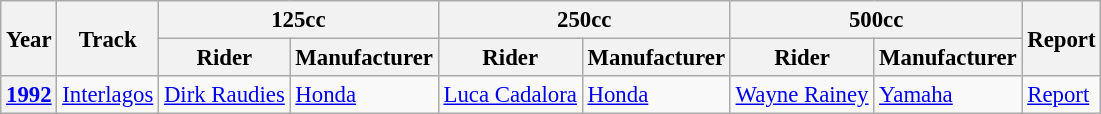<table class="wikitable" style="font-size: 95%;">
<tr>
<th rowspan=2>Year</th>
<th rowspan=2>Track</th>
<th colspan=2>125cc</th>
<th colspan=2>250cc</th>
<th colspan=2>500cc</th>
<th rowspan=2>Report</th>
</tr>
<tr>
<th>Rider</th>
<th>Manufacturer</th>
<th>Rider</th>
<th>Manufacturer</th>
<th>Rider</th>
<th>Manufacturer</th>
</tr>
<tr>
<th><a href='#'>1992</a></th>
<td><a href='#'>Interlagos</a></td>
<td> <a href='#'>Dirk Raudies</a></td>
<td><a href='#'>Honda</a></td>
<td> <a href='#'>Luca Cadalora</a></td>
<td><a href='#'>Honda</a></td>
<td> <a href='#'>Wayne Rainey</a></td>
<td><a href='#'>Yamaha</a></td>
<td><a href='#'>Report</a></td>
</tr>
</table>
